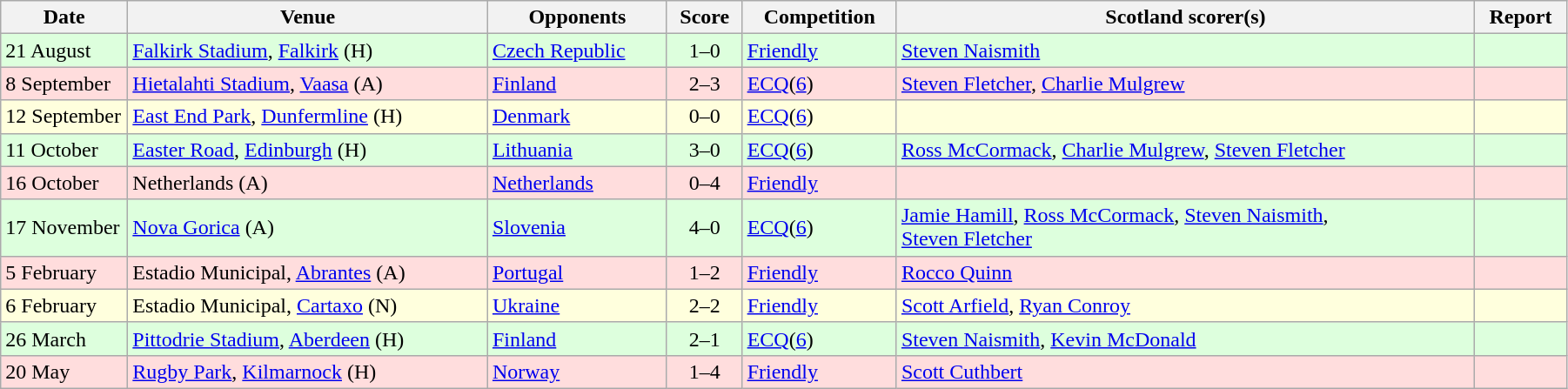<table class="wikitable" width=95%>
<tr>
<th width=90>Date</th>
<th>Venue</th>
<th width=130>Opponents</th>
<th>Score</th>
<th>Competition</th>
<th>Scotland scorer(s)</th>
<th>Report</th>
</tr>
<tr bgcolor=#ddffdd>
<td>21 August</td>
<td><a href='#'>Falkirk Stadium</a>, <a href='#'>Falkirk</a> (H)</td>
<td> <a href='#'>Czech Republic</a></td>
<td align=center>1–0</td>
<td><a href='#'>Friendly</a></td>
<td><a href='#'>Steven Naismith</a></td>
<td></td>
</tr>
<tr bgcolor=#ffdddd>
<td>8 September</td>
<td><a href='#'>Hietalahti Stadium</a>, <a href='#'>Vaasa</a> (A)</td>
<td> <a href='#'>Finland</a></td>
<td align=center>2–3</td>
<td><a href='#'>ECQ</a>(<a href='#'>6</a>)</td>
<td><a href='#'>Steven Fletcher</a>, <a href='#'>Charlie Mulgrew</a></td>
<td></td>
</tr>
<tr bgcolor=#ffffdd>
<td>12 September</td>
<td><a href='#'>East End Park</a>, <a href='#'>Dunfermline</a> (H)</td>
<td> <a href='#'>Denmark</a></td>
<td align=center>0–0</td>
<td><a href='#'>ECQ</a>(<a href='#'>6</a>)</td>
<td></td>
<td></td>
</tr>
<tr bgcolor=#ddffdd>
<td>11 October</td>
<td><a href='#'>Easter Road</a>, <a href='#'>Edinburgh</a> (H)</td>
<td> <a href='#'>Lithuania</a></td>
<td align=center>3–0</td>
<td><a href='#'>ECQ</a>(<a href='#'>6</a>)</td>
<td><a href='#'>Ross McCormack</a>, <a href='#'>Charlie Mulgrew</a>, <a href='#'>Steven Fletcher</a></td>
<td></td>
</tr>
<tr bgcolor=#ffdddd>
<td>16 October</td>
<td>Netherlands (A)</td>
<td> <a href='#'>Netherlands</a></td>
<td align=center>0–4</td>
<td><a href='#'>Friendly</a></td>
<td></td>
<td></td>
</tr>
<tr bgcolor=#ddffdd>
<td>17 November</td>
<td><a href='#'>Nova Gorica</a> (A)</td>
<td> <a href='#'>Slovenia</a></td>
<td align=center>4–0</td>
<td><a href='#'>ECQ</a>(<a href='#'>6</a>)</td>
<td><a href='#'>Jamie Hamill</a>, <a href='#'>Ross McCormack</a>, <a href='#'>Steven Naismith</a>,<br> <a href='#'>Steven Fletcher</a></td>
<td></td>
</tr>
<tr bgcolor=#ffdddd>
<td>5 February</td>
<td>Estadio Municipal, <a href='#'>Abrantes</a> (A)</td>
<td> <a href='#'>Portugal</a></td>
<td align=center>1–2</td>
<td><a href='#'>Friendly</a></td>
<td><a href='#'>Rocco Quinn</a></td>
<td></td>
</tr>
<tr bgcolor=#ffffdd>
<td>6 February</td>
<td>Estadio Municipal, <a href='#'>Cartaxo</a> (N)</td>
<td> <a href='#'>Ukraine</a></td>
<td align=center>2–2</td>
<td><a href='#'>Friendly</a></td>
<td><a href='#'>Scott Arfield</a>, <a href='#'>Ryan Conroy</a></td>
<td></td>
</tr>
<tr bgcolor=#ddffdd>
<td>26 March</td>
<td><a href='#'>Pittodrie Stadium</a>, <a href='#'>Aberdeen</a> (H)</td>
<td> <a href='#'>Finland</a></td>
<td align=center>2–1</td>
<td><a href='#'>ECQ</a>(<a href='#'>6</a>)</td>
<td><a href='#'>Steven Naismith</a>, <a href='#'>Kevin McDonald</a></td>
<td></td>
</tr>
<tr bgcolor=#ffdddd>
<td>20 May</td>
<td><a href='#'>Rugby Park</a>, <a href='#'>Kilmarnock</a> (H)</td>
<td> <a href='#'>Norway</a></td>
<td align=center>1–4</td>
<td><a href='#'>Friendly</a></td>
<td><a href='#'>Scott Cuthbert</a></td>
<td></td>
</tr>
</table>
